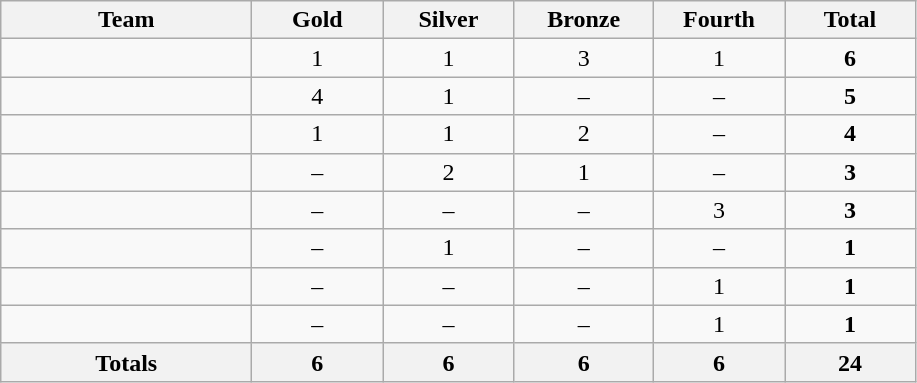<table class="wikitable" style="text-align:center;">
<tr>
<th style="width:10em;">Team</th>
<th style="width:5em;"> Gold</th>
<th style="width:5em;"> Silver</th>
<th style="width:5.75em; padding:0; cell-spacing:0;"> Bronze</th>
<th style="width:5em;">Fourth</th>
<th style="width:5em;">Total </th>
</tr>
<tr>
<td align=left></td>
<td>1</td>
<td>1</td>
<td>3</td>
<td>1</td>
<td><strong>6</strong></td>
</tr>
<tr>
<td align=left></td>
<td>4</td>
<td>1</td>
<td>–</td>
<td>–</td>
<td><strong>5</strong></td>
</tr>
<tr>
<td align=left></td>
<td>1</td>
<td>1</td>
<td>2</td>
<td>–</td>
<td><strong>4</strong></td>
</tr>
<tr>
<td align=left></td>
<td>–</td>
<td>2</td>
<td>1</td>
<td>–</td>
<td><strong>3</strong></td>
</tr>
<tr>
<td align=left></td>
<td>–</td>
<td>–</td>
<td>–</td>
<td>3</td>
<td><strong>3</strong></td>
</tr>
<tr>
<td align=left></td>
<td>–</td>
<td>1</td>
<td>–</td>
<td>–</td>
<td><strong>1</strong></td>
</tr>
<tr>
<td align=left></td>
<td>–</td>
<td>–</td>
<td>–</td>
<td>1</td>
<td><strong>1</strong></td>
</tr>
<tr>
<td align=left></td>
<td>–</td>
<td>–</td>
<td>–</td>
<td>1</td>
<td><strong>1</strong></td>
</tr>
<tr>
<th>Totals</th>
<th>6</th>
<th>6</th>
<th>6</th>
<th>6</th>
<th>24</th>
</tr>
</table>
